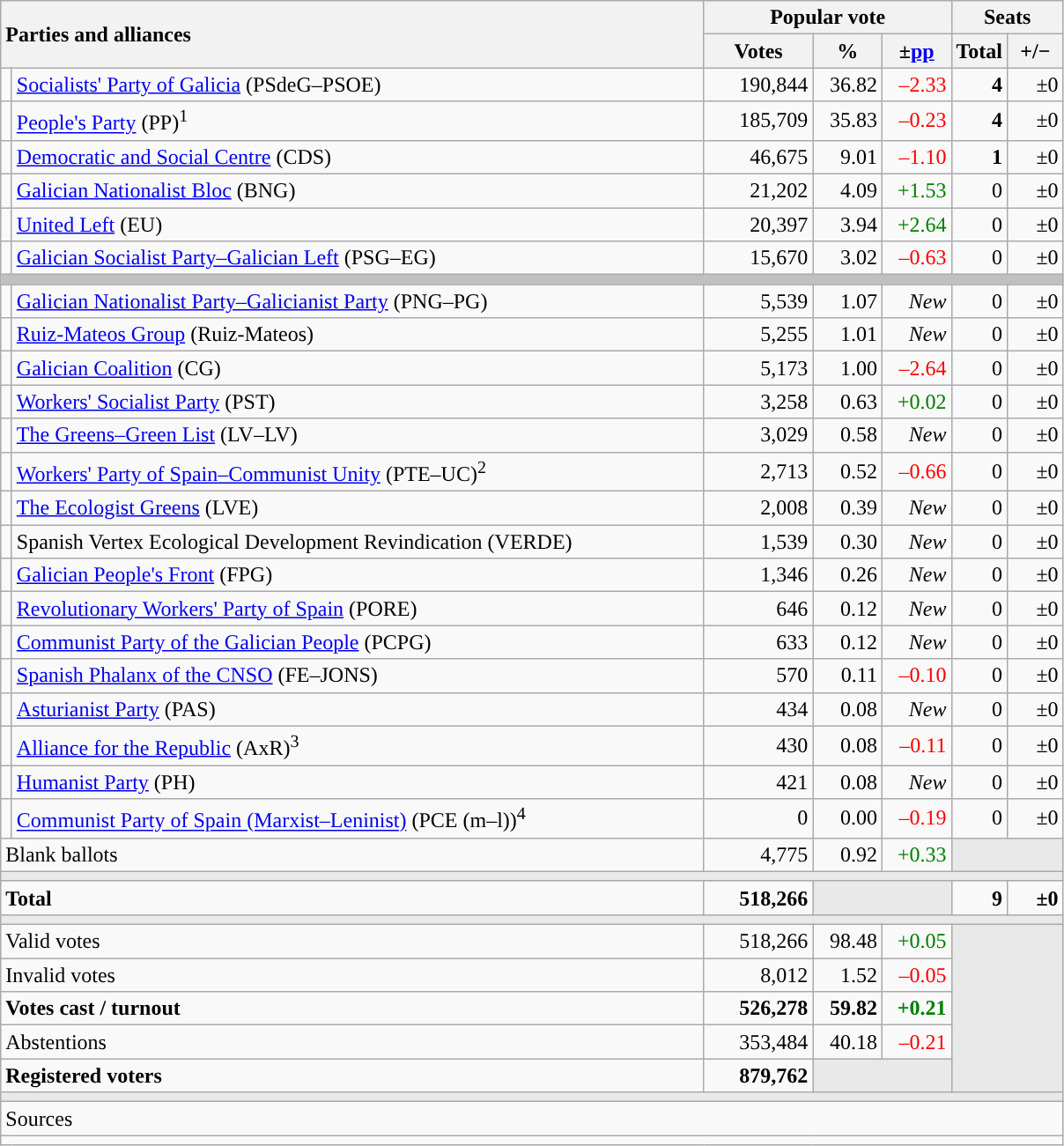<table class="wikitable" style="text-align:right;">
<tr>
<th style="text-align:left;" rowspan="2" colspan="2" width="525">Parties and alliances</th>
<th colspan="3">Popular vote</th>
<th colspan="2">Seats</th>
</tr>
<tr>
<th width="75">Votes</th>
<th width="45">%</th>
<th width="45">±<a href='#'>pp</a></th>
<th width="35">Total</th>
<th width="35">+/−</th>
</tr>
<tr>
<td width="1" style="color:inherit;background:"></td>
<td align="left"><a href='#'>Socialists' Party of Galicia</a> (PSdeG–PSOE)</td>
<td>190,844</td>
<td>36.82</td>
<td style="color:red;">–2.33</td>
<td><strong>4</strong></td>
<td>±0</td>
</tr>
<tr>
<td style="color:inherit;background:"></td>
<td align="left"><a href='#'>People's Party</a> (PP)<sup>1</sup></td>
<td>185,709</td>
<td>35.83</td>
<td style="color:red;">–0.23</td>
<td><strong>4</strong></td>
<td>±0</td>
</tr>
<tr>
<td style="color:inherit;background:"></td>
<td align="left"><a href='#'>Democratic and Social Centre</a> (CDS)</td>
<td>46,675</td>
<td>9.01</td>
<td style="color:red;">–1.10</td>
<td><strong>1</strong></td>
<td>±0</td>
</tr>
<tr>
<td style="color:inherit;background:"></td>
<td align="left"><a href='#'>Galician Nationalist Bloc</a> (BNG)</td>
<td>21,202</td>
<td>4.09</td>
<td style="color:green;">+1.53</td>
<td>0</td>
<td>±0</td>
</tr>
<tr>
<td style="color:inherit;background:"></td>
<td align="left"><a href='#'>United Left</a> (EU)</td>
<td>20,397</td>
<td>3.94</td>
<td style="color:green;">+2.64</td>
<td>0</td>
<td>±0</td>
</tr>
<tr>
<td style="color:inherit;background:"></td>
<td align="left"><a href='#'>Galician Socialist Party–Galician Left</a> (PSG–EG)</td>
<td>15,670</td>
<td>3.02</td>
<td style="color:red;">–0.63</td>
<td>0</td>
<td>±0</td>
</tr>
<tr>
<td colspan="7" bgcolor="#C0C0C0"></td>
</tr>
<tr>
<td style="color:inherit;background:"></td>
<td align="left"><a href='#'>Galician Nationalist Party–Galicianist Party</a> (PNG–PG)</td>
<td>5,539</td>
<td>1.07</td>
<td><em>New</em></td>
<td>0</td>
<td>±0</td>
</tr>
<tr>
<td style="color:inherit;background:"></td>
<td align="left"><a href='#'>Ruiz-Mateos Group</a> (Ruiz-Mateos)</td>
<td>5,255</td>
<td>1.01</td>
<td><em>New</em></td>
<td>0</td>
<td>±0</td>
</tr>
<tr>
<td style="color:inherit;background:"></td>
<td align="left"><a href='#'>Galician Coalition</a> (CG)</td>
<td>5,173</td>
<td>1.00</td>
<td style="color:red;">–2.64</td>
<td>0</td>
<td>±0</td>
</tr>
<tr>
<td style="color:inherit;background:"></td>
<td align="left"><a href='#'>Workers' Socialist Party</a> (PST)</td>
<td>3,258</td>
<td>0.63</td>
<td style="color:green;">+0.02</td>
<td>0</td>
<td>±0</td>
</tr>
<tr>
<td style="color:inherit;background:"></td>
<td align="left"><a href='#'>The Greens–Green List</a> (LV–LV)</td>
<td>3,029</td>
<td>0.58</td>
<td><em>New</em></td>
<td>0</td>
<td>±0</td>
</tr>
<tr>
<td style="color:inherit;background:"></td>
<td align="left"><a href='#'>Workers' Party of Spain–Communist Unity</a> (PTE–UC)<sup>2</sup></td>
<td>2,713</td>
<td>0.52</td>
<td style="color:red;">–0.66</td>
<td>0</td>
<td>±0</td>
</tr>
<tr>
<td style="color:inherit;background:"></td>
<td align="left"><a href='#'>The Ecologist Greens</a> (LVE)</td>
<td>2,008</td>
<td>0.39</td>
<td><em>New</em></td>
<td>0</td>
<td>±0</td>
</tr>
<tr>
<td style="color:inherit;background:"></td>
<td align="left">Spanish Vertex Ecological Development Revindication (VERDE)</td>
<td>1,539</td>
<td>0.30</td>
<td><em>New</em></td>
<td>0</td>
<td>±0</td>
</tr>
<tr>
<td style="color:inherit;background:"></td>
<td align="left"><a href='#'>Galician People's Front</a> (FPG)</td>
<td>1,346</td>
<td>0.26</td>
<td><em>New</em></td>
<td>0</td>
<td>±0</td>
</tr>
<tr>
<td style="color:inherit;background:"></td>
<td align="left"><a href='#'>Revolutionary Workers' Party of Spain</a> (PORE)</td>
<td>646</td>
<td>0.12</td>
<td><em>New</em></td>
<td>0</td>
<td>±0</td>
</tr>
<tr>
<td style="color:inherit;background:"></td>
<td align="left"><a href='#'>Communist Party of the Galician People</a> (PCPG)</td>
<td>633</td>
<td>0.12</td>
<td><em>New</em></td>
<td>0</td>
<td>±0</td>
</tr>
<tr>
<td style="color:inherit;background:"></td>
<td align="left"><a href='#'>Spanish Phalanx of the CNSO</a> (FE–JONS)</td>
<td>570</td>
<td>0.11</td>
<td style="color:red;">–0.10</td>
<td>0</td>
<td>±0</td>
</tr>
<tr>
<td style="color:inherit;background:"></td>
<td align="left"><a href='#'>Asturianist Party</a> (PAS)</td>
<td>434</td>
<td>0.08</td>
<td><em>New</em></td>
<td>0</td>
<td>±0</td>
</tr>
<tr>
<td style="color:inherit;background:"></td>
<td align="left"><a href='#'>Alliance for the Republic</a> (AxR)<sup>3</sup></td>
<td>430</td>
<td>0.08</td>
<td style="color:red;">–0.11</td>
<td>0</td>
<td>±0</td>
</tr>
<tr>
<td style="color:inherit;background:"></td>
<td align="left"><a href='#'>Humanist Party</a> (PH)</td>
<td>421</td>
<td>0.08</td>
<td><em>New</em></td>
<td>0</td>
<td>±0</td>
</tr>
<tr>
<td style="color:inherit;background:"></td>
<td align="left"><a href='#'>Communist Party of Spain (Marxist–Leninist)</a> (PCE (m–l))<sup>4</sup></td>
<td>0</td>
<td>0.00</td>
<td style="color:red;">–0.19</td>
<td>0</td>
<td>±0</td>
</tr>
<tr>
<td align="left" colspan="2">Blank ballots</td>
<td>4,775</td>
<td>0.92</td>
<td style="color:green;">+0.33</td>
<td bgcolor="#E9E9E9" colspan="2"></td>
</tr>
<tr>
<td colspan="7" bgcolor="#E9E9E9"></td>
</tr>
<tr style="font-weight:bold;">
<td align="left" colspan="2">Total</td>
<td>518,266</td>
<td bgcolor="#E9E9E9" colspan="2"></td>
<td>9</td>
<td>±0</td>
</tr>
<tr>
<td colspan="7" bgcolor="#E9E9E9"></td>
</tr>
<tr>
<td align="left" colspan="2">Valid votes</td>
<td>518,266</td>
<td>98.48</td>
<td style="color:green;">+0.05</td>
<td bgcolor="#E9E9E9" colspan="2" rowspan="5"></td>
</tr>
<tr>
<td align="left" colspan="2">Invalid votes</td>
<td>8,012</td>
<td>1.52</td>
<td style="color:red;">–0.05</td>
</tr>
<tr style="font-weight:bold;">
<td align="left" colspan="2">Votes cast / turnout</td>
<td>526,278</td>
<td>59.82</td>
<td style="color:green;">+0.21</td>
</tr>
<tr>
<td align="left" colspan="2">Abstentions</td>
<td>353,484</td>
<td>40.18</td>
<td style="color:red;">–0.21</td>
</tr>
<tr style="font-weight:bold;">
<td align="left" colspan="2">Registered voters</td>
<td>879,762</td>
<td bgcolor="#E9E9E9" colspan="2"></td>
</tr>
<tr>
<td colspan="7" bgcolor="#E9E9E9"></td>
</tr>
<tr>
<td align="left" colspan="7">Sources</td>
</tr>
<tr>
<td colspan="7" style="text-align:left; max-width:790px;"></td>
</tr>
</table>
